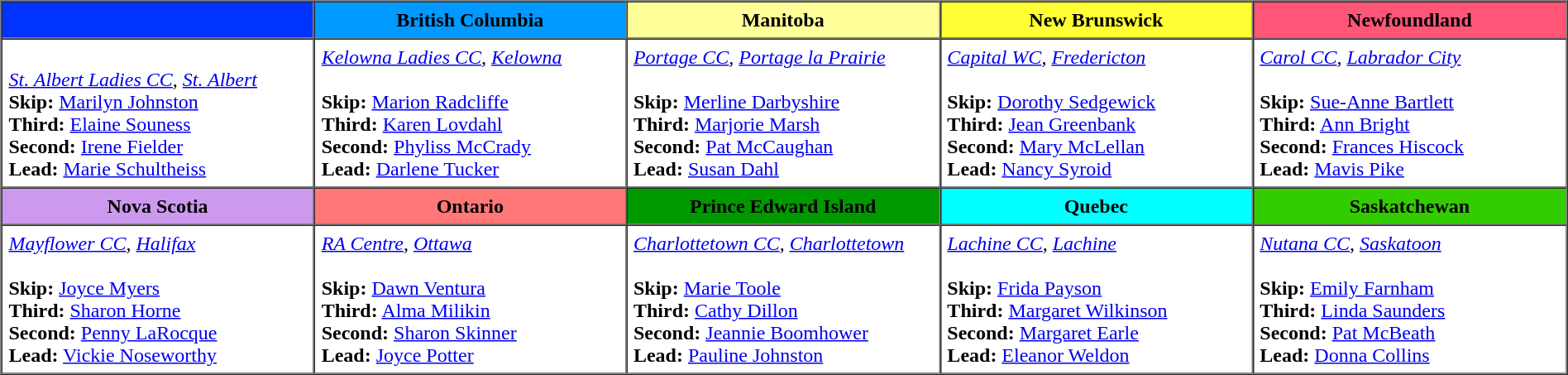<table border=1 cellpadding=5 cellspacing=0>
<tr>
<th bgcolor="#0033ff" width="250"></th>
<th bgcolor="#0099ff" width="250">British Columbia</th>
<th bgcolor="#ffff99" width="250">Manitoba</th>
<th bgcolor="#ffff33" width="250">New Brunswick</th>
<th bgcolor="#ff5577" width="250">Newfoundland</th>
</tr>
<tr align=center>
<td align=left><br><em><a href='#'>St. Albert Ladies CC</a>, <a href='#'>St. Albert</a></em> <br>
<strong>Skip:</strong>  <a href='#'>Marilyn Johnston</a><br>
<strong>Third:</strong>  <a href='#'>Elaine Souness</a><br>
<strong>Second:</strong>  <a href='#'>Irene Fielder</a><br>
<strong>Lead:</strong> <a href='#'>Marie Schultheiss</a><br></td>
<td align=left><em><a href='#'>Kelowna Ladies CC</a>, <a href='#'>Kelowna</a></em><br><br><strong>Skip:</strong>  <a href='#'>Marion Radcliffe</a><br>
<strong>Third:</strong> <a href='#'>Karen Lovdahl</a><br>
<strong>Second:</strong> <a href='#'>Phyliss McCrady</a><br>
<strong>Lead:</strong> <a href='#'>Darlene Tucker</a><br></td>
<td align=left><em><a href='#'>Portage CC</a>, <a href='#'>Portage la Prairie</a></em><br><br><strong>Skip:</strong> <a href='#'>Merline Darbyshire</a> <br>
<strong>Third:</strong> <a href='#'>Marjorie Marsh</a><br>
<strong>Second:</strong> <a href='#'>Pat McCaughan</a><br>
<strong>Lead:</strong> <a href='#'>Susan Dahl</a><br></td>
<td align=left><em><a href='#'>Capital WC</a>, <a href='#'>Fredericton</a></em> <br><br><strong>Skip:</strong>  <a href='#'>Dorothy Sedgewick</a><br>
<strong>Third:</strong> <a href='#'>Jean Greenbank</a><br>
<strong>Second:</strong> <a href='#'>Mary McLellan</a><br>
<strong>Lead:</strong> <a href='#'>Nancy Syroid</a><br></td>
<td align=left><em><a href='#'>Carol CC</a>, <a href='#'>Labrador City</a></em> <br><br><strong>Skip:</strong>  <a href='#'>Sue-Anne Bartlett</a> <br>
<strong>Third:</strong> <a href='#'>Ann Bright</a><br>
<strong>Second:</strong> <a href='#'>Frances Hiscock</a><br>
<strong>Lead:</strong> <a href='#'>Mavis Pike</a><br></td>
</tr>
<tr border=1 cellpadding=5 cellspacing=0>
<th bgcolor="#cc99ee" width="250">Nova Scotia</th>
<th bgcolor="#ff7777" width="250">Ontario</th>
<th bgcolor="#009900" width="250">Prince Edward Island</th>
<th bgcolor="#00ffff" width="250">Quebec</th>
<th bgcolor="#33cc00" width="250">Saskatchewan</th>
</tr>
<tr align=center>
<td align=left><em><a href='#'>Mayflower CC</a>, <a href='#'>Halifax</a></em><br><br><strong>Skip:</strong>  <a href='#'>Joyce Myers</a><br>
<strong>Third:</strong> <a href='#'>Sharon Horne</a><br>
<strong>Second:</strong> <a href='#'>Penny LaRocque</a> <br>
<strong>Lead:</strong> <a href='#'>Vickie Noseworthy</a><br></td>
<td align=left><em><a href='#'>RA Centre</a>, <a href='#'>Ottawa</a></em> <br><br><strong>Skip:</strong>  <a href='#'>Dawn Ventura</a><br>
<strong>Third:</strong> <a href='#'>Alma Milikin</a><br>
<strong>Second:</strong> <a href='#'>Sharon Skinner</a><br>
<strong>Lead:</strong> <a href='#'>Joyce Potter</a><br></td>
<td align=left><em><a href='#'>Charlottetown CC</a>, <a href='#'>Charlottetown</a></em> <br><br><strong>Skip:</strong>  <a href='#'>Marie Toole</a><br>
<strong>Third:</strong> <a href='#'>Cathy Dillon</a><br>
<strong>Second:</strong> <a href='#'>Jeannie Boomhower</a><br>
<strong>Lead:</strong> <a href='#'>Pauline Johnston</a><br></td>
<td align=left><em><a href='#'>Lachine CC</a>, <a href='#'>Lachine</a></em><br><br><strong>Skip:</strong>  <a href='#'>Frida Payson</a><br>
<strong>Third:</strong> <a href='#'>Margaret Wilkinson</a><br>
<strong>Second:</strong> <a href='#'>Margaret Earle</a><br>
<strong>Lead:</strong> <a href='#'>Eleanor Weldon</a><br></td>
<td align=left><em><a href='#'>Nutana CC</a>, <a href='#'>Saskatoon</a></em><br><br><strong>Skip:</strong>  <a href='#'>Emily Farnham</a><br>
<strong>Third:</strong> <a href='#'>Linda Saunders</a><br>
<strong>Second:</strong> <a href='#'>Pat McBeath</a><br>
<strong>Lead:</strong> <a href='#'>Donna Collins</a><br></td>
</tr>
</table>
